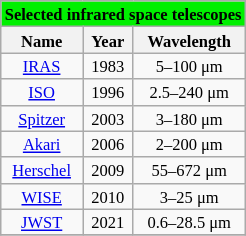<table class=wikitable style="text-align:center; font-size:11px">
<tr bgcolor= style="font-size: smaller;">
<td colspan=8 align=center><strong>Selected infrared space telescopes</strong></td>
</tr>
<tr>
<th>Name</th>
<th>Year</th>
<th>Wavelength</th>
</tr>
<tr>
<td><a href='#'>IRAS</a></td>
<td>1983</td>
<td>5–100 μm</td>
</tr>
<tr>
<td><a href='#'>ISO</a></td>
<td>1996</td>
<td>2.5–240 μm</td>
</tr>
<tr>
<td><a href='#'>Spitzer</a></td>
<td>2003</td>
<td>3–180 μm</td>
</tr>
<tr>
<td><a href='#'>Akari</a></td>
<td>2006</td>
<td>2–200 μm</td>
</tr>
<tr>
<td><a href='#'>Herschel</a></td>
<td>2009</td>
<td>55–672 μm</td>
</tr>
<tr>
<td><a href='#'>WISE</a></td>
<td>2010</td>
<td>3–25 μm</td>
</tr>
<tr>
<td><a href='#'>JWST</a></td>
<td>2021</td>
<td>0.6–28.5 μm</td>
</tr>
<tr>
</tr>
</table>
